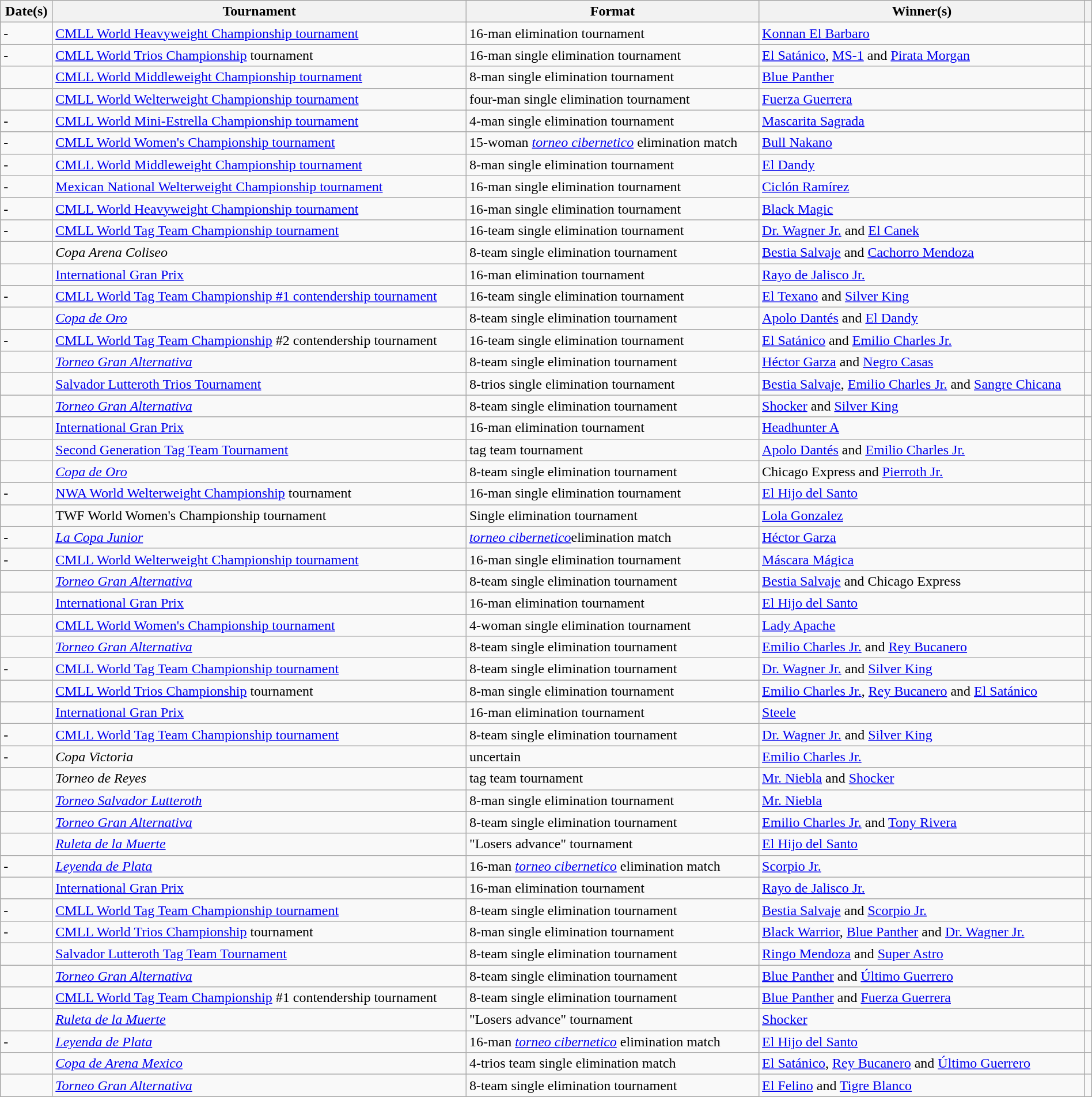<table class="wikitable sortable" width=100%>
<tr>
<th scope="col">Date(s)</th>
<th scope="col">Tournament</th>
<th scope="col">Format</th>
<th class=unsortable scope="col">Winner(s)</th>
<th class=unsortable scope="col"></th>
</tr>
<tr>
<td>-</td>
<td><a href='#'>CMLL World Heavyweight Championship tournament</a></td>
<td>16-man elimination tournament</td>
<td><a href='#'>Konnan El Barbaro</a></td>
<td></td>
</tr>
<tr>
<td>-</td>
<td><a href='#'>CMLL World Trios Championship</a> tournament</td>
<td>16-man single elimination tournament</td>
<td><a href='#'>El Satánico</a>, <a href='#'>MS-1</a> and <a href='#'>Pirata Morgan</a></td>
<td></td>
</tr>
<tr>
<td></td>
<td><a href='#'>CMLL World Middleweight Championship tournament</a></td>
<td>8-man single elimination tournament</td>
<td><a href='#'>Blue Panther</a></td>
<td></td>
</tr>
<tr>
<td></td>
<td><a href='#'>CMLL World Welterweight Championship tournament</a></td>
<td>four-man single elimination tournament</td>
<td><a href='#'>Fuerza Guerrera</a></td>
<td></td>
</tr>
<tr>
<td>-</td>
<td><a href='#'>CMLL World Mini-Estrella Championship tournament</a></td>
<td>4-man single elimination tournament</td>
<td><a href='#'>Mascarita Sagrada</a></td>
<td></td>
</tr>
<tr>
<td>-</td>
<td><a href='#'>CMLL World Women's Championship tournament</a></td>
<td>15-woman <em><a href='#'>torneo cibernetico</a></em> elimination match</td>
<td><a href='#'>Bull Nakano</a></td>
<td></td>
</tr>
<tr>
<td>-</td>
<td><a href='#'>CMLL World Middleweight Championship tournament</a></td>
<td>8-man single elimination tournament</td>
<td><a href='#'>El Dandy</a></td>
<td></td>
</tr>
<tr>
<td>-</td>
<td><a href='#'>Mexican National Welterweight Championship tournament</a></td>
<td>16-man single elimination tournament</td>
<td><a href='#'>Ciclón Ramírez</a></td>
<td></td>
</tr>
<tr>
<td>-</td>
<td><a href='#'>CMLL World Heavyweight Championship tournament</a></td>
<td>16-man single elimination tournament</td>
<td><a href='#'>Black Magic</a></td>
<td></td>
</tr>
<tr>
<td>-</td>
<td><a href='#'>CMLL World Tag Team Championship tournament</a></td>
<td>16-team single elimination tournament</td>
<td><a href='#'>Dr. Wagner Jr.</a> and <a href='#'>El Canek</a></td>
<td></td>
</tr>
<tr>
<td></td>
<td><em>Copa Arena Coliseo</em></td>
<td>8-team single elimination tournament</td>
<td><a href='#'>Bestia Salvaje</a> and <a href='#'>Cachorro Mendoza</a></td>
<td></td>
</tr>
<tr>
<td></td>
<td><a href='#'>International Gran Prix</a></td>
<td>16-man elimination tournament</td>
<td><a href='#'>Rayo de Jalisco Jr.</a></td>
<td></td>
</tr>
<tr>
<td>-</td>
<td><a href='#'>CMLL World Tag Team Championship #1 contendership tournament</a></td>
<td>16-team single elimination tournament</td>
<td><a href='#'>El Texano</a> and <a href='#'>Silver King</a></td>
<td></td>
</tr>
<tr>
<td></td>
<td><em><a href='#'>Copa de Oro</a></em></td>
<td>8-team single elimination tournament</td>
<td><a href='#'>Apolo Dantés</a> and <a href='#'>El Dandy</a></td>
<td></td>
</tr>
<tr>
<td>-</td>
<td><a href='#'>CMLL World Tag Team Championship</a> #2 contendership tournament</td>
<td>16-team single elimination tournament</td>
<td><a href='#'>El Satánico</a> and <a href='#'>Emilio Charles Jr.</a></td>
<td></td>
</tr>
<tr>
<td></td>
<td><em><a href='#'>Torneo Gran Alternativa</a></em></td>
<td>8-team single elimination tournament</td>
<td><a href='#'>Héctor Garza</a> and <a href='#'>Negro Casas</a></td>
<td></td>
</tr>
<tr>
<td></td>
<td><a href='#'>Salvador Lutteroth Trios Tournament</a></td>
<td>8-trios single elimination tournament</td>
<td><a href='#'>Bestia Salvaje</a>, <a href='#'>Emilio Charles Jr.</a> and <a href='#'>Sangre Chicana</a></td>
<td></td>
</tr>
<tr>
<td></td>
<td><em><a href='#'>Torneo Gran Alternativa</a></em></td>
<td>8-team single elimination tournament</td>
<td><a href='#'>Shocker</a> and <a href='#'>Silver King</a></td>
<td></td>
</tr>
<tr>
<td></td>
<td><a href='#'>International Gran Prix</a></td>
<td>16-man elimination tournament</td>
<td><a href='#'>Headhunter A</a></td>
<td></td>
</tr>
<tr>
<td></td>
<td><a href='#'>Second Generation Tag Team Tournament</a></td>
<td>tag team tournament</td>
<td><a href='#'>Apolo Dantés</a> and <a href='#'>Emilio Charles Jr.</a></td>
<td></td>
</tr>
<tr>
<td></td>
<td><em><a href='#'>Copa de Oro</a></em></td>
<td>8-team single elimination tournament</td>
<td>Chicago Express and <a href='#'>Pierroth Jr.</a></td>
<td></td>
</tr>
<tr>
<td>-</td>
<td><a href='#'>NWA World Welterweight Championship</a> tournament</td>
<td>16-man single elimination tournament</td>
<td><a href='#'>El Hijo del Santo</a></td>
<td></td>
</tr>
<tr>
<td></td>
<td>TWF World Women's Championship tournament</td>
<td>Single elimination tournament</td>
<td><a href='#'>Lola Gonzalez</a></td>
<td></td>
</tr>
<tr>
<td>-</td>
<td><em><a href='#'>La Copa Junior</a></em></td>
<td><em><a href='#'>torneo cibernetico</a></em>elimination match</td>
<td><a href='#'>Héctor Garza</a></td>
<td></td>
</tr>
<tr>
<td>-</td>
<td><a href='#'>CMLL World Welterweight Championship tournament</a></td>
<td>16-man single elimination tournament</td>
<td><a href='#'>Máscara Mágica</a></td>
<td></td>
</tr>
<tr>
<td></td>
<td><em><a href='#'>Torneo Gran Alternativa</a></em></td>
<td>8-team single elimination tournament</td>
<td><a href='#'>Bestia Salvaje</a> and Chicago Express</td>
<td></td>
</tr>
<tr>
<td></td>
<td><a href='#'>International Gran Prix</a></td>
<td>16-man elimination tournament</td>
<td><a href='#'>El Hijo del Santo</a></td>
<td></td>
</tr>
<tr>
<td></td>
<td><a href='#'>CMLL World Women's Championship tournament</a></td>
<td>4-woman single elimination tournament</td>
<td><a href='#'>Lady Apache</a></td>
<td></td>
</tr>
<tr>
<td></td>
<td><em><a href='#'>Torneo Gran Alternativa</a></em></td>
<td>8-team single elimination tournament</td>
<td><a href='#'>Emilio Charles Jr.</a> and <a href='#'>Rey Bucanero</a></td>
<td></td>
</tr>
<tr>
<td>-</td>
<td><a href='#'>CMLL World Tag Team Championship tournament</a></td>
<td>8-team single elimination tournament</td>
<td><a href='#'>Dr. Wagner Jr.</a> and <a href='#'>Silver King</a></td>
<td></td>
</tr>
<tr>
<td></td>
<td><a href='#'>CMLL World Trios Championship</a> tournament</td>
<td>8-man single elimination tournament</td>
<td><a href='#'>Emilio Charles Jr.</a>, <a href='#'>Rey Bucanero</a> and <a href='#'>El Satánico</a></td>
<td></td>
</tr>
<tr>
<td></td>
<td><a href='#'>International Gran Prix</a></td>
<td>16-man elimination tournament</td>
<td><a href='#'>Steele</a></td>
<td></td>
</tr>
<tr>
<td>-</td>
<td><a href='#'>CMLL World Tag Team Championship tournament</a></td>
<td>8-team single elimination tournament</td>
<td><a href='#'>Dr. Wagner Jr.</a> and <a href='#'>Silver King</a></td>
<td></td>
</tr>
<tr>
<td>-</td>
<td><em>Copa Victoria</em></td>
<td>uncertain</td>
<td><a href='#'>Emilio Charles Jr.</a></td>
<td></td>
</tr>
<tr>
<td></td>
<td><em>Torneo de Reyes</em></td>
<td>tag team tournament</td>
<td><a href='#'>Mr. Niebla</a> and <a href='#'>Shocker</a></td>
<td></td>
</tr>
<tr>
<td></td>
<td><em><a href='#'>Torneo Salvador Lutteroth</a></em></td>
<td>8-man single elimination tournament</td>
<td><a href='#'>Mr. Niebla</a></td>
<td></td>
</tr>
<tr>
<td></td>
<td><em><a href='#'>Torneo Gran Alternativa</a></em></td>
<td>8-team single elimination tournament</td>
<td><a href='#'>Emilio Charles Jr.</a> and <a href='#'>Tony Rivera</a></td>
<td></td>
</tr>
<tr>
<td></td>
<td><em><a href='#'>Ruleta de la Muerte</a></em></td>
<td>"Losers advance" tournament</td>
<td><a href='#'>El Hijo del Santo</a></td>
<td></td>
</tr>
<tr>
<td>-</td>
<td><em><a href='#'>Leyenda de Plata</a></em></td>
<td>16-man <em><a href='#'>torneo cibernetico</a></em> elimination match</td>
<td><a href='#'>Scorpio Jr.</a></td>
<td></td>
</tr>
<tr>
<td></td>
<td><a href='#'>International Gran Prix</a></td>
<td>16-man elimination tournament</td>
<td><a href='#'>Rayo de Jalisco Jr.</a></td>
<td></td>
</tr>
<tr>
<td>-</td>
<td><a href='#'>CMLL World Tag Team Championship tournament</a></td>
<td>8-team single elimination tournament</td>
<td><a href='#'>Bestia Salvaje</a> and <a href='#'>Scorpio Jr.</a></td>
<td></td>
</tr>
<tr>
<td>-</td>
<td><a href='#'>CMLL World Trios Championship</a> tournament</td>
<td>8-man single elimination tournament</td>
<td><a href='#'>Black Warrior</a>, <a href='#'>Blue Panther</a> and <a href='#'>Dr. Wagner Jr.</a></td>
<td></td>
</tr>
<tr>
<td></td>
<td><a href='#'>Salvador Lutteroth Tag Team Tournament</a></td>
<td>8-team single elimination tournament</td>
<td><a href='#'>Ringo Mendoza</a> and <a href='#'>Super Astro</a></td>
<td></td>
</tr>
<tr>
<td></td>
<td><em><a href='#'>Torneo Gran Alternativa</a></em></td>
<td>8-team single elimination tournament</td>
<td><a href='#'>Blue Panther</a> and <a href='#'>Último Guerrero</a></td>
<td></td>
</tr>
<tr>
<td></td>
<td><a href='#'>CMLL World Tag Team Championship</a> #1 contendership tournament</td>
<td>8-team single elimination tournament</td>
<td><a href='#'>Blue Panther</a> and <a href='#'>Fuerza Guerrera</a></td>
<td></td>
</tr>
<tr>
<td></td>
<td><em><a href='#'>Ruleta de la Muerte</a></em></td>
<td>"Losers advance" tournament</td>
<td><a href='#'>Shocker</a></td>
<td></td>
</tr>
<tr>
<td>-</td>
<td><em><a href='#'>Leyenda de Plata</a></em></td>
<td>16-man <em><a href='#'>torneo cibernetico</a></em> elimination match</td>
<td><a href='#'>El Hijo del Santo</a></td>
<td></td>
</tr>
<tr>
<td></td>
<td><em><a href='#'>Copa de Arena Mexico</a></em></td>
<td>4-trios team single elimination match</td>
<td><a href='#'>El Satánico</a>, <a href='#'>Rey Bucanero</a> and <a href='#'>Último Guerrero</a></td>
<td></td>
</tr>
<tr>
<td></td>
<td><em><a href='#'>Torneo Gran Alternativa</a></em></td>
<td>8-team single elimination tournament</td>
<td><a href='#'>El Felino</a> and <a href='#'>Tigre Blanco</a></td>
<td></td>
</tr>
</table>
